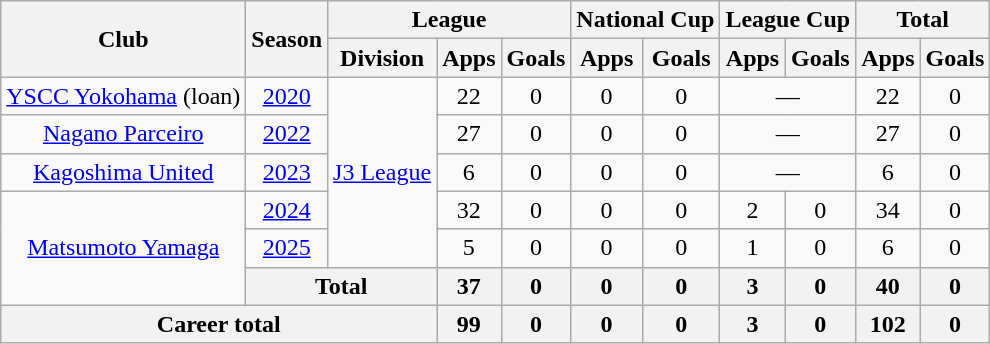<table class="wikitable" style="text-align: center">
<tr>
<th rowspan="2">Club</th>
<th rowspan="2">Season</th>
<th colspan="3">League</th>
<th colspan="2">National Cup</th>
<th colspan="2">League Cup</th>
<th colspan="2">Total</th>
</tr>
<tr>
<th>Division</th>
<th>Apps</th>
<th>Goals</th>
<th>Apps</th>
<th>Goals</th>
<th>Apps</th>
<th>Goals</th>
<th>Apps</th>
<th>Goals</th>
</tr>
<tr>
<td><a href='#'>YSCC Yokohama</a> (loan)</td>
<td><a href='#'>2020</a></td>
<td rowspan="5"><a href='#'>J3 League</a></td>
<td>22</td>
<td>0</td>
<td>0</td>
<td>0</td>
<td colspan="2">—</td>
<td>22</td>
<td>0</td>
</tr>
<tr>
<td><a href='#'>Nagano Parceiro</a></td>
<td><a href='#'>2022</a></td>
<td>27</td>
<td>0</td>
<td>0</td>
<td>0</td>
<td colspan="2">—</td>
<td>27</td>
<td>0</td>
</tr>
<tr>
<td><a href='#'>Kagoshima United</a></td>
<td><a href='#'>2023</a></td>
<td>6</td>
<td>0</td>
<td>0</td>
<td>0</td>
<td colspan="2">—</td>
<td>6</td>
<td>0</td>
</tr>
<tr>
<td rowspan="3"><a href='#'>Matsumoto Yamaga</a></td>
<td><a href='#'>2024</a></td>
<td>32</td>
<td>0</td>
<td>0</td>
<td>0</td>
<td>2</td>
<td>0</td>
<td>34</td>
<td>0</td>
</tr>
<tr>
<td><a href='#'>2025</a></td>
<td>5</td>
<td>0</td>
<td>0</td>
<td>0</td>
<td>1</td>
<td>0</td>
<td>6</td>
<td>0</td>
</tr>
<tr>
<th colspan="2">Total</th>
<th>37</th>
<th>0</th>
<th>0</th>
<th>0</th>
<th>3</th>
<th>0</th>
<th>40</th>
<th>0</th>
</tr>
<tr>
<th colspan="3">Career total</th>
<th>99</th>
<th>0</th>
<th>0</th>
<th>0</th>
<th>3</th>
<th>0</th>
<th>102</th>
<th>0</th>
</tr>
</table>
